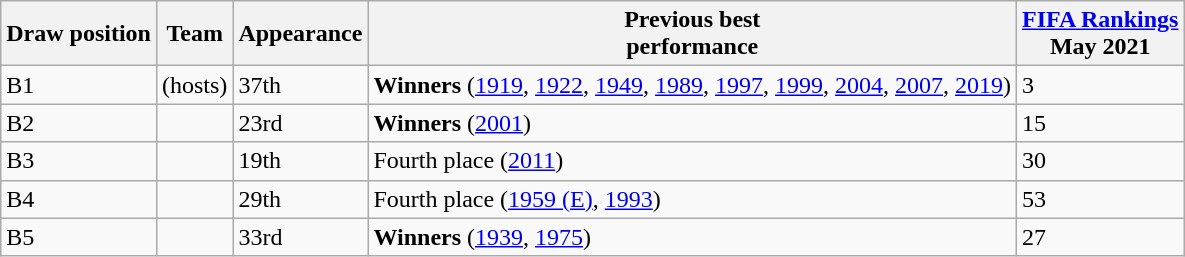<table class="wikitable sortable">
<tr>
<th>Draw position</th>
<th>Team</th>
<th data-sort-type="number">Appearance</th>
<th>Previous best<br>performance</th>
<th><a href='#'>FIFA Rankings</a><br>May 2021</th>
</tr>
<tr>
<td>B1</td>
<td style=white-space:nowrap> (hosts)</td>
<td>37th</td>
<td data-sort-value="1.1"><strong>Winners</strong> (<a href='#'>1919</a>, <a href='#'>1922</a>, <a href='#'>1949</a>, <a href='#'>1989</a>, <a href='#'>1997</a>, <a href='#'>1999</a>, <a href='#'>2004</a>, <a href='#'>2007</a>, <a href='#'>2019</a>)</td>
<td>3</td>
</tr>
<tr>
<td>B2</td>
<td style=white-space:nowrap></td>
<td>23rd</td>
<td data-sort-value="1.3"><strong>Winners</strong> (<a href='#'>2001</a>)</td>
<td>15</td>
</tr>
<tr>
<td>B3</td>
<td style=white-space:nowrap></td>
<td>19th</td>
<td data-sort-value="4.2">Fourth place (<a href='#'>2011</a>)</td>
<td>30</td>
</tr>
<tr>
<td>B4</td>
<td style=white-space:nowrap></td>
<td>29th</td>
<td data-sort-value="4.1">Fourth place (<a href='#'>1959 (E)</a>, <a href='#'>1993</a>)</td>
<td>53</td>
</tr>
<tr>
<td>B5</td>
<td style=white-space:nowrap></td>
<td>33rd</td>
<td data-sort-value="1.2"><strong>Winners</strong> (<a href='#'>1939</a>, <a href='#'>1975</a>)</td>
<td>27</td>
</tr>
</table>
